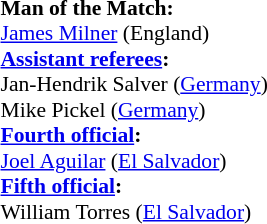<table width=50% style="font-size: 90%">
<tr>
<td><br><strong>Man of the Match:</strong>
<br><a href='#'>James Milner</a> (England)<br><strong><a href='#'>Assistant referees</a>:</strong>
<br>Jan-Hendrik Salver (<a href='#'>Germany</a>)
<br>Mike Pickel (<a href='#'>Germany</a>)
<br><strong><a href='#'>Fourth official</a>:</strong>
<br><a href='#'>Joel Aguilar</a> (<a href='#'>El Salvador</a>)
<br><strong><a href='#'>Fifth official</a>:</strong>
<br>William Torres (<a href='#'>El Salvador</a>)</td>
</tr>
</table>
